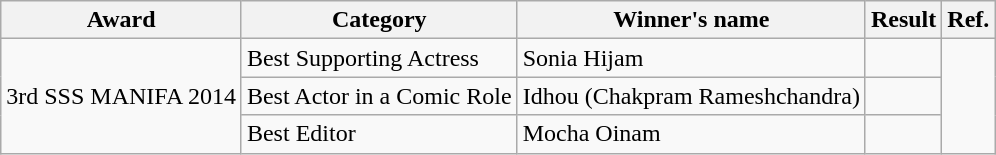<table class="wikitable sortable">
<tr>
<th>Award</th>
<th>Category</th>
<th>Winner's name</th>
<th>Result</th>
<th>Ref.</th>
</tr>
<tr>
<td rowspan="3">3rd SSS MANIFA 2014</td>
<td>Best Supporting Actress</td>
<td>Sonia Hijam</td>
<td></td>
<td rowspan="3"></td>
</tr>
<tr>
<td>Best Actor in a Comic Role</td>
<td>Idhou (Chakpram Rameshchandra)</td>
<td></td>
</tr>
<tr>
<td>Best Editor</td>
<td>Mocha Oinam</td>
<td></td>
</tr>
</table>
